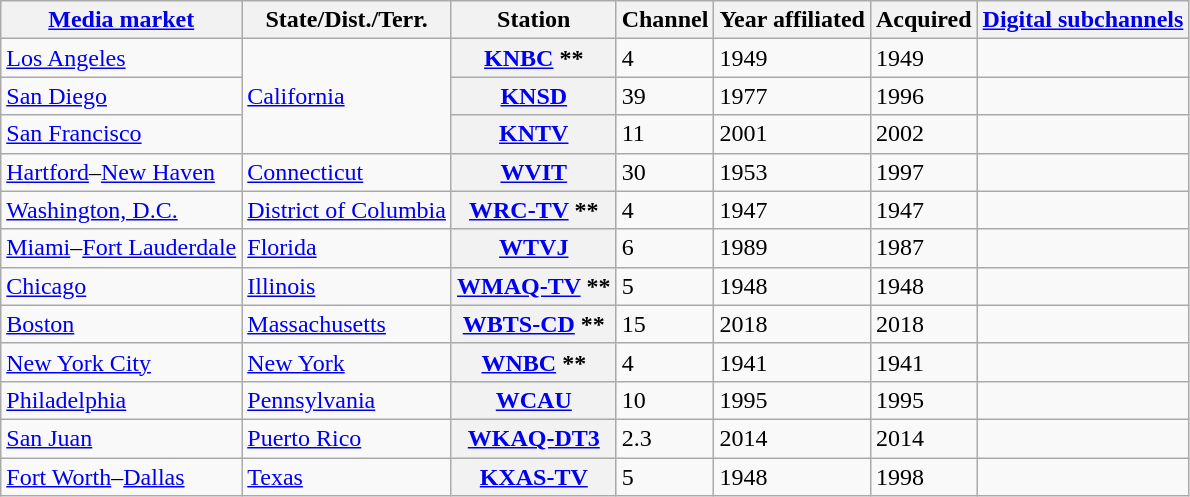<table class="wikitable sortable">
<tr>
<th scope="col"><a href='#'>Media market</a></th>
<th scope="col">State/Dist./Terr.</th>
<th scope="col">Station</th>
<th scope="col">Channel</th>
<th scope="col">Year affiliated</th>
<th scope="col">Acquired</th>
<th scope="col"><a href='#'>Digital subchannels</a></th>
</tr>
<tr>
<td><a href='#'>Los Angeles</a></td>
<td rowspan="3"><a href='#'>California</a></td>
<th scope="row"><a href='#'>KNBC</a> **</th>
<td>4</td>
<td>1949</td>
<td>1949</td>
<td></td>
</tr>
<tr>
<td><a href='#'>San Diego</a></td>
<th scope="row"><a href='#'>KNSD</a></th>
<td>39</td>
<td>1977</td>
<td>1996</td>
<td></td>
</tr>
<tr>
<td><a href='#'>San Francisco</a></td>
<th scope="row"><a href='#'>KNTV</a></th>
<td>11</td>
<td>2001</td>
<td>2002</td>
<td></td>
</tr>
<tr>
<td><a href='#'>Hartford</a>–<a href='#'>New Haven</a></td>
<td><a href='#'>Connecticut</a></td>
<th scope="row"><a href='#'>WVIT</a></th>
<td>30</td>
<td>1953</td>
<td>1997</td>
<td></td>
</tr>
<tr>
<td><a href='#'>Washington, D.C.</a></td>
<td><a href='#'>District of Columbia</a></td>
<th scope="row"><a href='#'>WRC-TV</a> **</th>
<td>4</td>
<td>1947</td>
<td>1947</td>
<td></td>
</tr>
<tr>
<td><a href='#'>Miami</a>–<a href='#'>Fort Lauderdale</a></td>
<td><a href='#'>Florida</a></td>
<th scope="row"><a href='#'>WTVJ</a></th>
<td>6</td>
<td>1989</td>
<td>1987</td>
<td></td>
</tr>
<tr>
<td><a href='#'>Chicago</a></td>
<td><a href='#'>Illinois</a></td>
<th scope="row"><a href='#'>WMAQ-TV</a> **</th>
<td>5</td>
<td>1948</td>
<td>1948</td>
<td></td>
</tr>
<tr>
<td><a href='#'>Boston</a></td>
<td><a href='#'>Massachusetts</a></td>
<th scope="row"><a href='#'>WBTS-CD</a> **</th>
<td>15</td>
<td>2018</td>
<td>2018</td>
<td></td>
</tr>
<tr>
<td><a href='#'>New York City</a></td>
<td><a href='#'>New York</a></td>
<th scope="row"><a href='#'>WNBC</a> **</th>
<td>4</td>
<td>1941</td>
<td>1941</td>
<td></td>
</tr>
<tr>
<td><a href='#'>Philadelphia</a></td>
<td><a href='#'>Pennsylvania</a></td>
<th scope="row"><a href='#'>WCAU</a></th>
<td>10</td>
<td>1995</td>
<td>1995</td>
<td></td>
</tr>
<tr>
<td><a href='#'>San Juan</a></td>
<td><a href='#'>Puerto Rico</a></td>
<th scope="row"><a href='#'>WKAQ-DT3</a></th>
<td>2.3</td>
<td>2014</td>
<td>2014</td>
<td></td>
</tr>
<tr>
<td><a href='#'>Fort Worth</a>–<a href='#'>Dallas</a></td>
<td><a href='#'>Texas</a></td>
<th scope="row"><a href='#'>KXAS-TV</a></th>
<td>5</td>
<td>1948</td>
<td>1998</td>
<td></td>
</tr>
</table>
